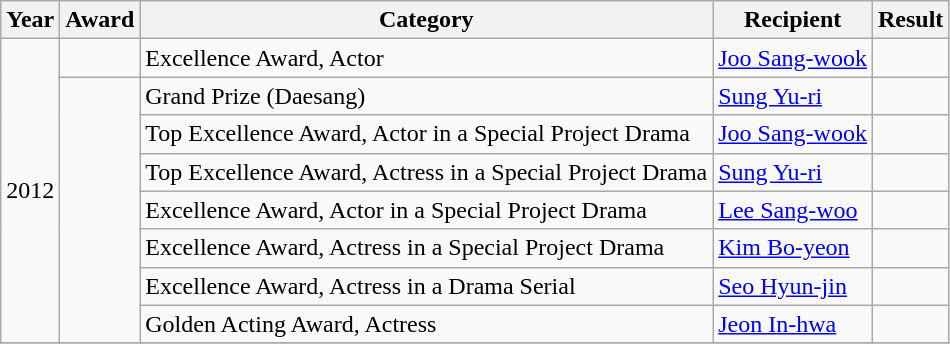<table class="wikitable">
<tr>
<th>Year</th>
<th>Award</th>
<th>Category</th>
<th>Recipient</th>
<th>Result</th>
</tr>
<tr>
<td rowspan=8>2012</td>
<td></td>
<td>Excellence Award, Actor</td>
<td><a href='#'>Joo Sang-wook</a></td>
<td></td>
</tr>
<tr>
<td rowspan=7></td>
<td>Grand Prize (Daesang)</td>
<td><a href='#'>Sung Yu-ri</a></td>
<td></td>
</tr>
<tr>
<td>Top Excellence Award, Actor in a Special Project Drama</td>
<td><a href='#'>Joo Sang-wook</a></td>
<td></td>
</tr>
<tr>
<td>Top Excellence Award, Actress in a Special Project Drama</td>
<td><a href='#'>Sung Yu-ri</a></td>
<td></td>
</tr>
<tr>
<td>Excellence Award, Actor in a Special Project Drama</td>
<td><a href='#'>Lee Sang-woo</a></td>
<td></td>
</tr>
<tr>
<td>Excellence Award, Actress in a Special Project Drama</td>
<td><a href='#'>Kim Bo-yeon</a></td>
<td></td>
</tr>
<tr>
<td>Excellence Award, Actress in a Drama Serial</td>
<td><a href='#'>Seo Hyun-jin</a></td>
<td></td>
</tr>
<tr>
<td>Golden Acting Award, Actress</td>
<td><a href='#'>Jeon In-hwa</a></td>
<td></td>
</tr>
<tr>
</tr>
</table>
